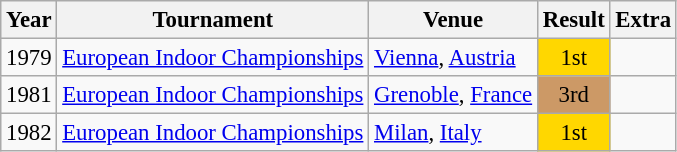<table class="wikitable" style="font-size: 95%;">
<tr>
<th>Year</th>
<th>Tournament</th>
<th>Venue</th>
<th>Result</th>
<th>Extra</th>
</tr>
<tr>
<td>1979</td>
<td><a href='#'>European Indoor Championships</a></td>
<td><a href='#'>Vienna</a>, <a href='#'>Austria</a></td>
<td bgcolor="gold" align="center">1st</td>
<td></td>
</tr>
<tr>
<td>1981</td>
<td><a href='#'>European Indoor Championships</a></td>
<td><a href='#'>Grenoble</a>, <a href='#'>France</a></td>
<td bgcolor="cc9966" align="center">3rd</td>
<td></td>
</tr>
<tr>
<td>1982</td>
<td><a href='#'>European Indoor Championships</a></td>
<td><a href='#'>Milan</a>, <a href='#'>Italy</a></td>
<td bgcolor="gold" align="center">1st</td>
<td></td>
</tr>
</table>
